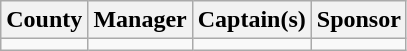<table class="wikitable sortable" style="text-align: left;">
<tr>
<th>County</th>
<th>Manager</th>
<th>Captain(s)</th>
<th>Sponsor</th>
</tr>
<tr>
<td></td>
<td></td>
<td></td>
<td></td>
</tr>
</table>
